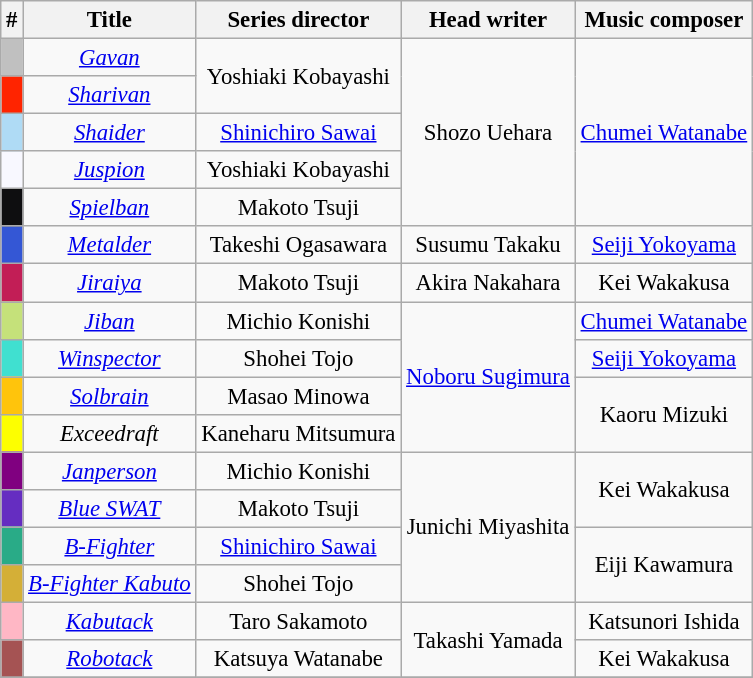<table class="wikitable sortable" style="font-size:95%; text-align:center;">
<tr>
<th scope="col" class="unsortable">#</th>
<th scope="col" class="unsortable">Title</th>
<th scope="col">Series director</th>
<th scope="col">Head writer</th>
<th scope="col">Music composer</th>
</tr>
<tr>
<td bgcolor=#C0C0C0 height="5px"></td>
<td><em><a href='#'>Gavan</a></em></td>
<td rowspan="2">Yoshiaki Kobayashi</td>
<td rowspan="5">Shozo Uehara</td>
<td rowspan="5"><a href='#'>Chumei Watanabe</a></td>
</tr>
<tr>
<td bgcolor=#FF2400 height="5px"></td>
<td><em><a href='#'>Sharivan</a></em></td>
</tr>
<tr>
<td bgcolor=#AFDBF5 height="5px"></td>
<td><em><a href='#'>Shaider</a></em></td>
<td><a href='#'>Shinichiro Sawai</a></td>
</tr>
<tr>
<td bgcolor=#F8F8FF height="5px"></td>
<td><em><a href='#'>Juspion</a></em></td>
<td>Yoshiaki Kobayashi</td>
</tr>
<tr>
<td bgcolor=#0E0E10 height="5px"></td>
<td><em><a href='#'>Spielban</a></em></td>
<td>Makoto Tsuji</td>
</tr>
<tr>
<td bgcolor=#3457D5 height="5px"></td>
<td><em><a href='#'>Metalder</a></em></td>
<td>Takeshi Ogasawara</td>
<td>Susumu Takaku</td>
<td><a href='#'>Seiji Yokoyama</a></td>
</tr>
<tr>
<td bgcolor=#C21E56 height="5px"></td>
<td><em><a href='#'>Jiraiya</a></em></td>
<td>Makoto Tsuji</td>
<td>Akira Nakahara</td>
<td>Kei Wakakusa</td>
</tr>
<tr>
<td bgcolor=#C5E17A height="5px"></td>
<td><em><a href='#'>Jiban</a></em></td>
<td>Michio Konishi</td>
<td rowspan="4"><a href='#'>Noboru Sugimura</a></td>
<td><a href='#'>Chumei Watanabe</a></td>
</tr>
<tr>
<td bgcolor=#40E0D0 height="5px"></td>
<td><em><a href='#'>Winspector</a></em></td>
<td>Shohei Tojo</td>
<td><a href='#'>Seiji Yokoyama</a></td>
</tr>
<tr>
<td bgcolor=#FFC40C height="5px"></td>
<td><em><a href='#'>Solbrain</a></em></td>
<td>Masao Minowa</td>
<td rowspan="2">Kaoru Mizuki</td>
</tr>
<tr>
<td bgcolor=#FDFF00 height="5px"></td>
<td><em>Exceedraft</em></td>
<td>Kaneharu Mitsumura</td>
</tr>
<tr>
<td bgcolor=#800080 height="5px"></td>
<td><em><a href='#'>Janperson</a></em></td>
<td>Michio Konishi</td>
<td rowspan="4">Junichi Miyashita</td>
<td rowspan="2">Kei Wakakusa</td>
</tr>
<tr>
<td bgcolor=#652DC1 height="5px"></td>
<td><em><a href='#'>Blue SWAT</a></em></td>
<td>Makoto Tsuji</td>
</tr>
<tr>
<td bgcolor=#29AB87 height="5px"></td>
<td><em><a href='#'>B-Fighter</a></em></td>
<td><a href='#'>Shinichiro Sawai</a></td>
<td rowspan="2">Eiji Kawamura</td>
</tr>
<tr>
<td bgcolor=#D4AF37 height="5px"></td>
<td><em><a href='#'>B-Fighter Kabuto</a></em></td>
<td>Shohei Tojo</td>
</tr>
<tr>
<td bgcolor=#FFB7C5 height="5px"></td>
<td><em><a href='#'>Kabutack</a></em></td>
<td>Taro Sakamoto</td>
<td rowspan="2">Takashi Yamada</td>
<td>Katsunori Ishida</td>
</tr>
<tr>
<td bgcolor=#A55353 height="5px"></td>
<td><em><a href='#'>Robotack</a></em></td>
<td>Katsuya Watanabe</td>
<td>Kei Wakakusa</td>
</tr>
<tr>
</tr>
</table>
